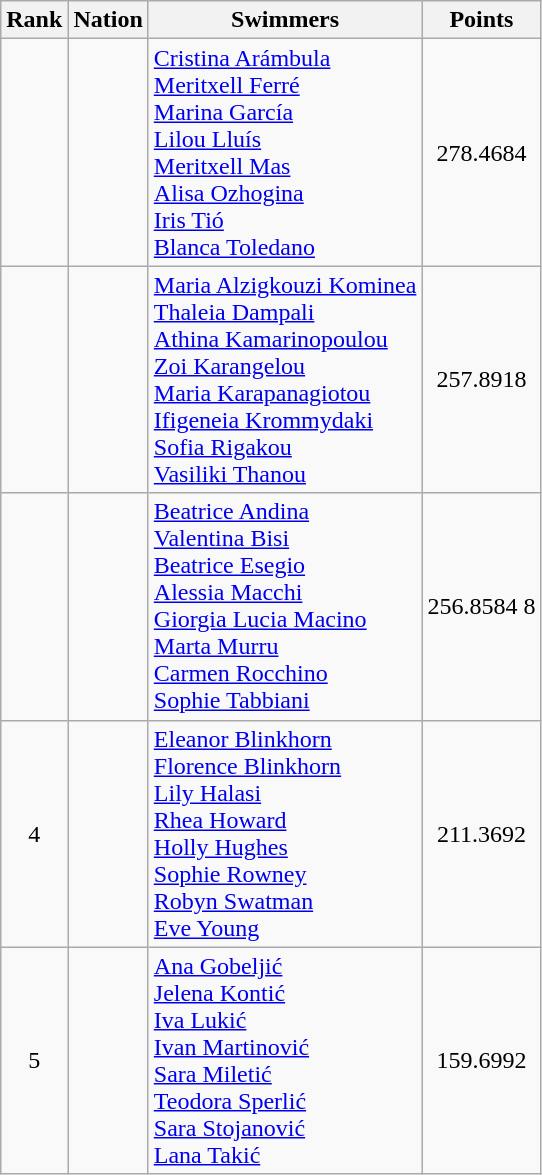<table class="wikitable sortable" style="text-align:center">
<tr>
<th>Rank</th>
<th>Nation</th>
<th class=unsortable>Swimmers</th>
<th>Points</th>
</tr>
<tr>
<td></td>
<td align=left></td>
<td align=left><a href='#'>Cristina Arámbula</a><br><a href='#'>Meritxell Ferré</a><br><a href='#'>Marina García</a><br><a href='#'>Lilou Lluís</a><br><a href='#'>Meritxell Mas</a><br><a href='#'>Alisa Ozhogina</a><br><a href='#'>Iris Tió</a><br><a href='#'>Blanca Toledano</a></td>
<td>278.4684</td>
</tr>
<tr>
<td></td>
<td align=left></td>
<td align=left><a href='#'>Maria Alzigkouzi Kominea</a><br><a href='#'>Thaleia Dampali</a><br><a href='#'>Athina Kamarinopoulou</a><br><a href='#'>Zoi Karangelou</a><br><a href='#'>Maria Karapanagiotou</a><br><a href='#'>Ifigeneia Krommydaki</a><br><a href='#'>Sofia Rigakou</a><br><a href='#'>Vasiliki Thanou</a></td>
<td>257.8918</td>
</tr>
<tr>
<td></td>
<td align=left></td>
<td align=left><a href='#'>Beatrice Andina</a><br><a href='#'>Valentina Bisi</a><br><a href='#'>Beatrice Esegio</a><br><a href='#'>Alessia Macchi</a><br><a href='#'>Giorgia Lucia Macino</a><br><a href='#'>Marta Murru</a><br><a href='#'>Carmen Rocchino</a><br><a href='#'>Sophie Tabbiani</a></td>
<td>256.8584 8</td>
</tr>
<tr>
<td>4</td>
<td align=left></td>
<td align=left><a href='#'>Eleanor Blinkhorn</a><br><a href='#'>Florence Blinkhorn</a><br><a href='#'>Lily Halasi</a><br><a href='#'>Rhea Howard</a><br><a href='#'>Holly Hughes</a><br><a href='#'>Sophie Rowney</a><br><a href='#'>Robyn Swatman</a><br><a href='#'>Eve Young</a></td>
<td>211.3692</td>
</tr>
<tr>
<td>5</td>
<td align=left></td>
<td align=left><a href='#'>Ana Gobeljić</a><br><a href='#'>Jelena Kontić</a><br><a href='#'>Iva Lukić</a><br><a href='#'>Ivan Martinović</a><br><a href='#'>Sara Miletić</a><br><a href='#'>Teodora Sperlić</a><br><a href='#'>Sara Stojanović</a><br><a href='#'>Lana Takić</a></td>
<td>159.6992</td>
</tr>
</table>
